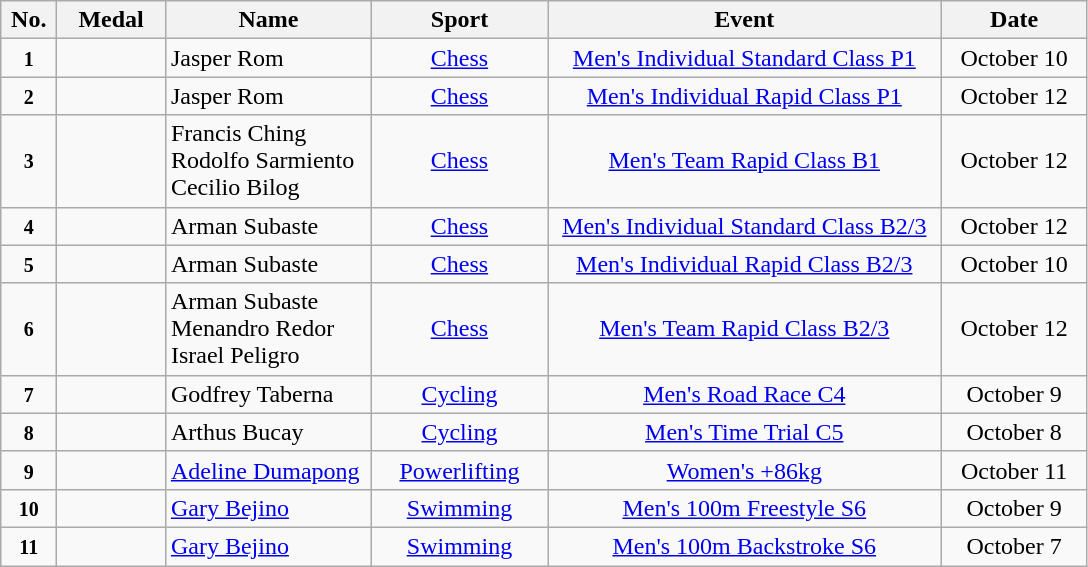<table class="wikitable" style="font-size:100%; text-align:center;">
<tr>
<th width="30">No.</th>
<th width="65">Medal</th>
<th width="130">Name</th>
<th width="110">Sport</th>
<th width="255">Event</th>
<th width="90">Date</th>
</tr>
<tr>
<td><small><strong>1</strong></small></td>
<td></td>
<td align=left>Jasper Rom</td>
<td> <a href='#'>Chess</a></td>
<td><a href='#'>Men's Individual Standard Class P1</a></td>
<td>October 10</td>
</tr>
<tr>
<td><small><strong>2</strong></small></td>
<td></td>
<td align=left>Jasper Rom</td>
<td> <a href='#'>Chess</a></td>
<td><a href='#'>Men's Individual Rapid Class P1</a></td>
<td>October 12</td>
</tr>
<tr>
<td><small><strong>3</strong></small></td>
<td></td>
<td align=left>Francis Ching<br>Rodolfo Sarmiento<br>Cecilio Bilog</td>
<td> <a href='#'>Chess</a></td>
<td><a href='#'>Men's Team Rapid Class B1</a></td>
<td>October 12</td>
</tr>
<tr>
<td><small><strong>4</strong></small></td>
<td></td>
<td align=left>Arman Subaste</td>
<td> <a href='#'>Chess</a></td>
<td><a href='#'>Men's Individual Standard Class B2/3</a></td>
<td>October 12</td>
</tr>
<tr>
<td><small><strong>5</strong></small></td>
<td></td>
<td align=left>Arman Subaste</td>
<td> <a href='#'>Chess</a></td>
<td><a href='#'>Men's Individual Rapid Class B2/3</a></td>
<td>October 10</td>
</tr>
<tr>
<td><small><strong>6</strong></small></td>
<td></td>
<td align=left>Arman Subaste<br>Menandro Redor<br>Israel Peligro</td>
<td> <a href='#'>Chess</a></td>
<td><a href='#'>Men's Team Rapid Class B2/3</a></td>
<td>October 12</td>
</tr>
<tr>
<td><small><strong>7</strong></small></td>
<td></td>
<td align=left>Godfrey Taberna</td>
<td> <a href='#'>Cycling</a></td>
<td><a href='#'>Men's Road Race C4</a></td>
<td>October 9</td>
</tr>
<tr>
<td><small><strong>8</strong></small></td>
<td></td>
<td align=left>Arthus Bucay</td>
<td> <a href='#'>Cycling</a></td>
<td><a href='#'>Men's Time Trial C5</a></td>
<td>October 8</td>
</tr>
<tr>
<td><small><strong>9</strong></small></td>
<td></td>
<td align=left><a href='#'>Adeline Dumapong</a></td>
<td> <a href='#'>Powerlifting</a></td>
<td><a href='#'>Women's +86kg</a></td>
<td>October 11</td>
</tr>
<tr>
<td><small><strong>10</strong></small></td>
<td></td>
<td align=left><a href='#'>Gary Bejino</a></td>
<td> <a href='#'>Swimming</a></td>
<td><a href='#'>Men's 100m Freestyle S6</a></td>
<td>October 9</td>
</tr>
<tr>
<td><small><strong>11</strong></small></td>
<td></td>
<td align=left><a href='#'>Gary Bejino</a></td>
<td> <a href='#'>Swimming</a></td>
<td><a href='#'>Men's 100m Backstroke S6</a></td>
<td>October 7</td>
</tr>
</table>
